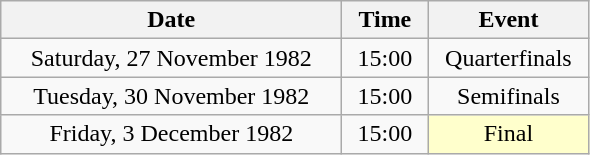<table class = "wikitable" style="text-align:center;">
<tr>
<th width=220>Date</th>
<th width=50>Time</th>
<th width=100>Event</th>
</tr>
<tr>
<td>Saturday, 27 November 1982</td>
<td>15:00</td>
<td>Quarterfinals</td>
</tr>
<tr>
<td>Tuesday, 30 November 1982</td>
<td>15:00</td>
<td>Semifinals</td>
</tr>
<tr>
<td>Friday, 3 December 1982</td>
<td>15:00</td>
<td bgcolor=ffffcc>Final</td>
</tr>
</table>
